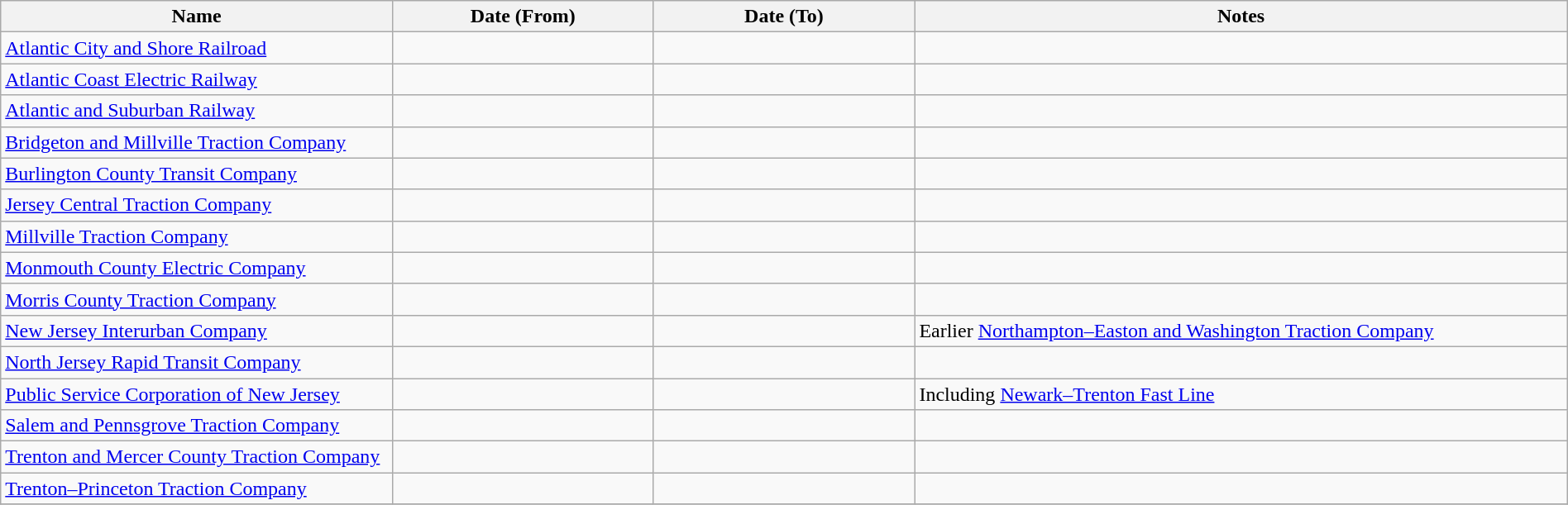<table class="wikitable sortable" width=100%>
<tr>
<th width=15%>Name</th>
<th width=10%>Date (From)</th>
<th width=10%>Date (To)</th>
<th class="unsortable" width=25%>Notes</th>
</tr>
<tr>
<td><a href='#'>Atlantic City and Shore Railroad</a></td>
<td></td>
<td></td>
<td></td>
</tr>
<tr>
<td><a href='#'>Atlantic Coast Electric Railway</a></td>
<td></td>
<td></td>
<td></td>
</tr>
<tr>
<td><a href='#'>Atlantic and Suburban Railway</a></td>
<td></td>
<td></td>
<td></td>
</tr>
<tr>
<td><a href='#'>Bridgeton and Millville Traction Company</a></td>
<td></td>
<td></td>
<td></td>
</tr>
<tr>
<td><a href='#'>Burlington County Transit Company</a></td>
<td></td>
<td></td>
<td></td>
</tr>
<tr>
<td><a href='#'>Jersey Central Traction Company</a></td>
<td></td>
<td></td>
<td></td>
</tr>
<tr>
<td><a href='#'>Millville Traction Company</a></td>
<td></td>
<td></td>
<td></td>
</tr>
<tr>
<td><a href='#'>Monmouth County Electric Company</a></td>
<td></td>
<td></td>
<td></td>
</tr>
<tr>
<td><a href='#'>Morris County Traction Company</a></td>
<td></td>
<td></td>
<td></td>
</tr>
<tr>
<td><a href='#'>New Jersey Interurban Company</a></td>
<td></td>
<td></td>
<td>Earlier <a href='#'>Northampton–Easton and Washington Traction Company</a></td>
</tr>
<tr>
<td><a href='#'>North Jersey Rapid Transit Company</a></td>
<td></td>
<td></td>
<td></td>
</tr>
<tr>
<td><a href='#'>Public Service Corporation of New Jersey</a></td>
<td></td>
<td></td>
<td>Including <a href='#'>Newark–Trenton Fast Line</a></td>
</tr>
<tr>
<td><a href='#'>Salem and Pennsgrove Traction Company</a></td>
<td></td>
<td></td>
<td></td>
</tr>
<tr>
<td><a href='#'>Trenton and Mercer County Traction Company</a></td>
<td></td>
<td></td>
<td></td>
</tr>
<tr>
<td><a href='#'>Trenton–Princeton Traction Company</a></td>
<td></td>
<td></td>
<td></td>
</tr>
<tr>
</tr>
</table>
